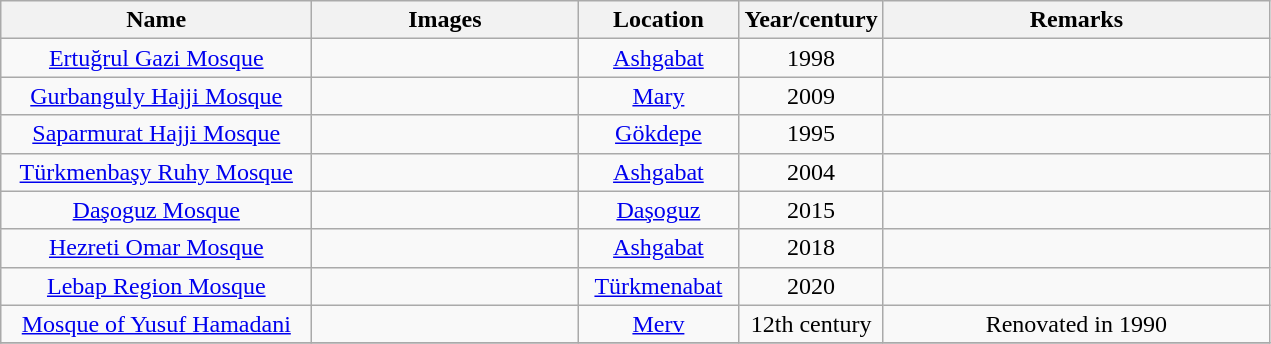<table class=wikitable style="text-align:center">
<tr>
<th align=left width=200px>Name</th>
<th align=center width=170px class=unsortable>Images</th>
<th align=left width=100px>Location</th>
<th align=left width=050px>Year/century</th>
<th align=left width=250px class=unsortable>Remarks</th>
</tr>
<tr>
<td><a href='#'>Ertuğrul Gazi Mosque</a></td>
<td></td>
<td><a href='#'>Ashgabat</a></td>
<td>1998</td>
<td></td>
</tr>
<tr>
<td><a href='#'>Gurbanguly Hajji Mosque</a></td>
<td></td>
<td><a href='#'>Mary</a></td>
<td>2009</td>
<td></td>
</tr>
<tr>
<td><a href='#'>Saparmurat Hajji Mosque</a></td>
<td></td>
<td><a href='#'>Gökdepe</a></td>
<td>1995</td>
<td></td>
</tr>
<tr>
<td><a href='#'>Türkmenbaşy Ruhy Mosque</a></td>
<td></td>
<td><a href='#'>Ashgabat</a></td>
<td>2004</td>
<td></td>
</tr>
<tr>
<td><a href='#'>Daşoguz Mosque</a></td>
<td></td>
<td><a href='#'>Daşoguz</a></td>
<td>2015</td>
<td></td>
</tr>
<tr>
<td><a href='#'>Hezreti Omar Mosque</a></td>
<td></td>
<td><a href='#'>Ashgabat</a></td>
<td>2018</td>
<td></td>
</tr>
<tr>
<td><a href='#'>Lebap Region Mosque</a></td>
<td></td>
<td><a href='#'>Türkmenabat</a></td>
<td>2020</td>
<td></td>
</tr>
<tr>
<td><a href='#'>Mosque of Yusuf Hamadani</a></td>
<td></td>
<td><a href='#'>Merv</a></td>
<td>12th century</td>
<td>Renovated in 1990</td>
</tr>
<tr>
</tr>
</table>
